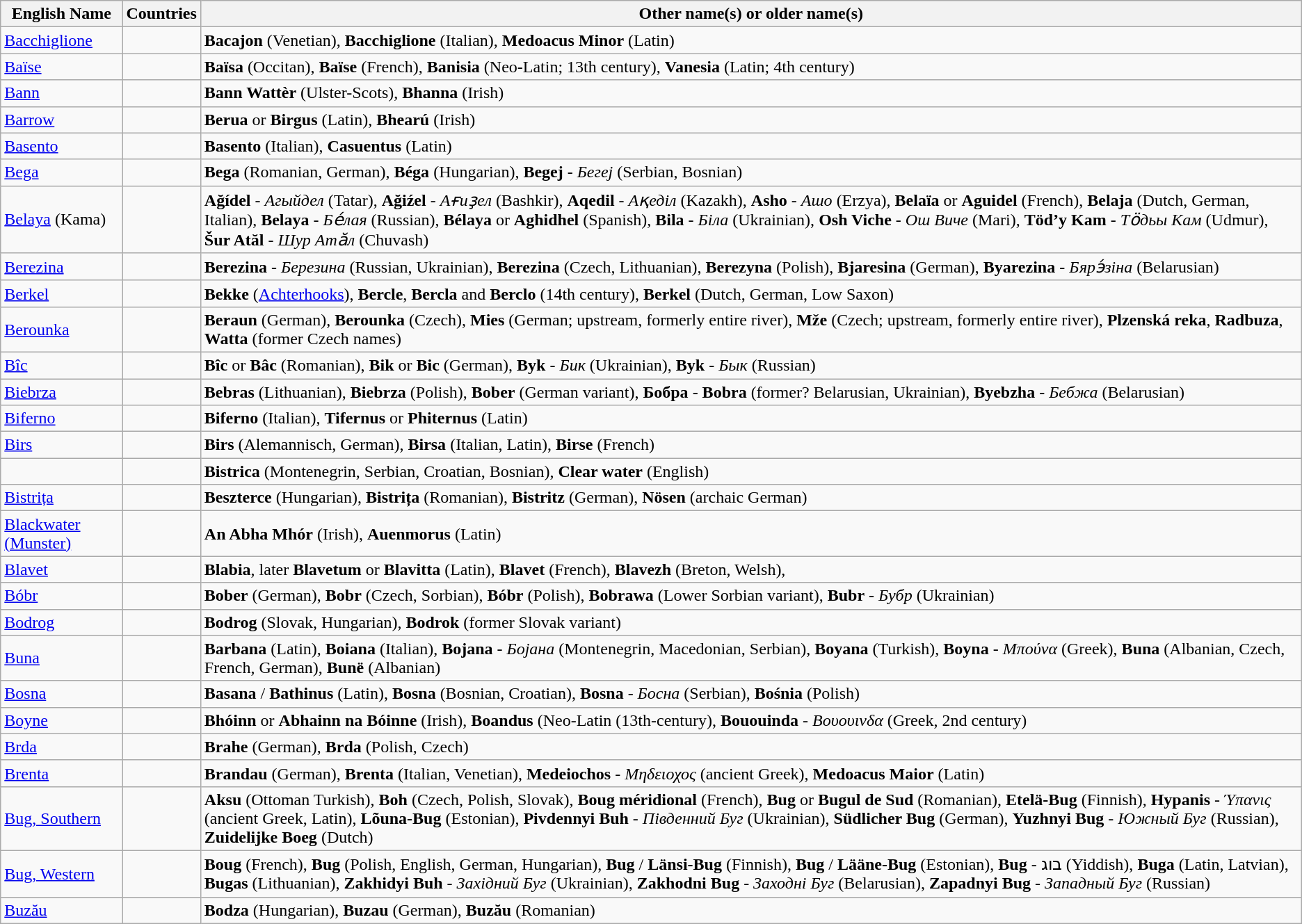<table class=wikitable>
<tr>
<th>English Name</th>
<th>Countries</th>
<th>Other name(s) or older name(s)</th>
</tr>
<tr>
<td><a href='#'>Bacchiglione</a></td>
<td></td>
<td><strong>Bacajon</strong> (Venetian), <strong>Bacchiglione</strong> (Italian), <strong>Medoacus Minor</strong> (Latin)</td>
</tr>
<tr>
<td><a href='#'>Baïse</a></td>
<td></td>
<td><strong>Baïsa</strong> (Occitan), <strong>Baïse</strong> (French), <strong>Banisia</strong> (Neo-Latin; 13th century), <strong>Vanesia</strong> (Latin; 4th century)</td>
</tr>
<tr>
<td><a href='#'>Bann</a></td>
<td></td>
<td><strong>Bann Wattèr</strong> (Ulster-Scots), <strong>Bhanna</strong> (Irish)</td>
</tr>
<tr>
<td><a href='#'>Barrow</a></td>
<td></td>
<td><strong>Berua</strong> or <strong>Birgus</strong> (Latin), <strong>Bhearú</strong> (Irish)</td>
</tr>
<tr>
<td><a href='#'>Basento</a></td>
<td></td>
<td><strong>Basento</strong> (Italian), <strong>Casuentus</strong> (Latin)</td>
</tr>
<tr>
<td><a href='#'>Bega</a></td>
<td> </td>
<td><strong>Bega</strong> (Romanian, German), <strong>Béga</strong> (Hungarian), <strong>Begej</strong> - <em>Бегеј</em> (Serbian, Bosnian)</td>
</tr>
<tr>
<td><a href='#'>Belaya</a> (Kama)</td>
<td></td>
<td><strong>Ağídel</strong> - <em>Агыйдел</em> (Tatar), <strong>Ağiźel</strong> - <em>Ағиҙел</em> (Bashkir), <strong>Aqedil</strong> - <em>Ақеділ</em> (Kazakh), <strong>Asho</strong> - <em>Ашо</em> (Erzya), <strong>Belaïa</strong> or <strong>Aguidel</strong> (French), <strong>Belaja</strong> (Dutch, German, Italian), <strong>Belaya</strong> - <em>Бе́лая</em> (Russian), <strong>Bélaya</strong> or <strong>Aghidhel</strong> (Spanish), <strong>Bila</strong> - <em>Біла</em> (Ukrainian), <strong>Osh Viche</strong> - <em>Ош Виче</em> (Mari), <strong>Töd’y Kam</strong> - <em>Тӧдьы Кам</em> (Udmur), <strong>Šur Atăl</strong> - <em>Шур Атӑл</em> (Chuvash)</td>
</tr>
<tr>
<td><a href='#'>Berezina</a></td>
<td></td>
<td><strong>Berezina</strong> - <em>Березина</em> (Russian, Ukrainian), <strong>Berezina</strong> (Czech, Lithuanian), <strong>Berezyna</strong> (Polish), <strong>Bjaresina</strong> (German), <strong>Byarezina</strong> - <em>Бярэ́зіна</em> (Belarusian)</td>
</tr>
<tr>
<td><a href='#'>Berkel</a></td>
<td> </td>
<td><strong>Bekke</strong> (<a href='#'>Achterhooks</a>), <strong>Bercle</strong>, <strong>Bercla</strong> and <strong>Berclo</strong> (14th century), <strong>Berkel</strong> (Dutch, German, Low Saxon)</td>
</tr>
<tr>
<td><a href='#'>Berounka</a></td>
<td></td>
<td><strong>Beraun</strong> (German), <strong>Berounka</strong> (Czech), <strong>Mies</strong> (German; upstream, formerly entire river), <strong>Mže</strong> (Czech; upstream, formerly entire river), <strong>Plzenská reka</strong>, <strong>Radbuza</strong>, <strong>Watta</strong> (former Czech names)</td>
</tr>
<tr>
<td><a href='#'>Bîc</a></td>
<td></td>
<td><strong>Bîc</strong> or <strong>Bâc</strong> (Romanian), <strong>Bik</strong> or <strong>Bic</strong> (German), <strong>Byk</strong> - <em>Бик</em> (Ukrainian), <strong>Byk</strong> - <em>Бык</em> (Russian)</td>
</tr>
<tr>
<td><a href='#'>Biebrza</a></td>
<td></td>
<td><strong>Bebras</strong> (Lithuanian), <strong>Biebrza</strong> (Polish), <strong>Bober</strong> (German variant), <strong>Бобра</strong> - <strong>Bobra</strong> (former? Belarusian, Ukrainian), <strong>Byebzha</strong> - <em>Бебжа</em> (Belarusian)</td>
</tr>
<tr>
<td><a href='#'>Biferno</a></td>
<td></td>
<td><strong>Biferno</strong> (Italian), <strong>Tifernus</strong> or <strong>Phiternus</strong> (Latin)</td>
</tr>
<tr>
<td><a href='#'>Birs</a></td>
<td></td>
<td><strong>Birs</strong> (Alemannisch, German), <strong>Birsa</strong> (Italian, Latin), <strong>Birse</strong> (French)</td>
</tr>
<tr>
<td></td>
<td></td>
<td><strong>Bistrica</strong> (Montenegrin, Serbian, Croatian, Bosnian), <strong>Clear water</strong> (English)</td>
</tr>
<tr>
<td><a href='#'>Bistrița</a></td>
<td></td>
<td><strong>Beszterce</strong> (Hungarian), <strong>Bistrița</strong> (Romanian), <strong>Bistritz</strong> (German), <strong>Nösen</strong> (archaic German)</td>
</tr>
<tr>
<td><a href='#'>Blackwater (Munster)</a></td>
<td></td>
<td><strong>An Abha Mhór</strong> (Irish), <strong>Auenmorus</strong> (Latin)</td>
</tr>
<tr>
<td><a href='#'>Blavet</a></td>
<td></td>
<td><strong>Blabia</strong>, later <strong>Blavetum</strong> or <strong>Blavitta</strong> (Latin), <strong>Blavet</strong> (French), <strong>Blavezh</strong> (Breton, Welsh),</td>
</tr>
<tr>
<td><a href='#'>Bóbr</a></td>
<td> </td>
<td><strong>Bober</strong> (German), <strong>Bobr</strong> (Czech, Sorbian), <strong>Bóbr</strong> (Polish), <strong>Bobrawa</strong> (Lower Sorbian variant), <strong>Bubr</strong> - <em>Бубр</em> (Ukrainian)</td>
</tr>
<tr>
<td><a href='#'>Bodrog</a></td>
<td> </td>
<td><strong>Bodrog</strong> (Slovak, Hungarian), <strong>Bodrok</strong> (former Slovak variant)</td>
</tr>
<tr>
<td><a href='#'>Buna</a></td>
<td> </td>
<td><strong>Barbana</strong> (Latin), <strong>Boiana</strong> (Italian), <strong>Bojana</strong> - <em>Бојана</em> (Montenegrin, Macedonian, Serbian), <strong>Boyana</strong> (Turkish), <strong>Boyna</strong> - <em>Μπούνα</em> (Greek), <strong>Buna</strong> (Albanian, Czech, French, German), <strong>Bunë</strong> (Albanian)</td>
</tr>
<tr>
<td><a href='#'>Bosna</a></td>
<td></td>
<td><strong>Basana</strong> / <strong>Bathinus</strong> (Latin), <strong>Bosna</strong> (Bosnian, Croatian), <strong>Bosna</strong> - <em>Босна</em> (Serbian), <strong>Bośnia</strong> (Polish)</td>
</tr>
<tr>
<td><a href='#'>Boyne</a></td>
<td></td>
<td><strong>Bhóinn</strong> or <strong>Abhainn na Bóinne</strong> (Irish), <strong>Boandus</strong> (Neo-Latin (13th-century), <strong>Bououinda</strong> - <em>Βουουινδα</em> (Greek, 2nd century)</td>
</tr>
<tr>
<td><a href='#'>Brda</a></td>
<td></td>
<td><strong>Brahe</strong> (German), <strong>Brda</strong> (Polish, Czech)</td>
</tr>
<tr>
<td><a href='#'>Brenta</a></td>
<td></td>
<td><strong>Brandau</strong> (German), <strong>Brenta</strong> (Italian, Venetian), <strong>Medeiochos</strong> - <em>Μηδειοχος</em> (ancient Greek), <strong>Medoacus Maior</strong> (Latin)</td>
</tr>
<tr>
<td><a href='#'>Bug, Southern</a></td>
<td></td>
<td><strong>Aksu</strong> (Ottoman Turkish), <strong>Boh</strong> (Czech, Polish, Slovak), <strong>Boug méridional</strong> (French), <strong>Bug</strong> or <strong>Bugul de Sud</strong> (Romanian), <strong>Etelä-Bug</strong> (Finnish), <strong>Hypanis</strong> - <em>Ύπανις</em> (ancient Greek, Latin), <strong>Lõuna-Bug</strong> (Estonian), <strong>Pivdennyi Buh</strong> - <em>Південний Буг</em> (Ukrainian), <strong>Südlicher Bug</strong> (German), <strong>Yuzhnyi Bug</strong> - <em>Южный Буг</em> (Russian), <strong>Zuidelijke Boeg</strong> (Dutch)</td>
</tr>
<tr>
<td><a href='#'>Bug, Western</a></td>
<td>  </td>
<td><strong>Boug</strong> (French), <strong>Bug</strong> (Polish, English, German, Hungarian), <strong>Bug</strong> / <strong>Länsi-Bug</strong> (Finnish), <strong>Bug</strong> / <strong>Lääne-Bug</strong> (Estonian), <strong>Bug</strong> - בוג (Yiddish), <strong>Buga</strong> (Latin, Latvian),  <strong>Bugas</strong> (Lithuanian), <strong>Zakhidyi Buh</strong> - <em>Західний Буг</em> (Ukrainian), <strong>Zakhodni Bug</strong> - <em>Заходні Буг</em> (Belarusian), <strong>Zapadnyi Bug</strong> - <em>Западный Буг</em> (Russian)</td>
</tr>
<tr>
<td><a href='#'>Buzău</a></td>
<td></td>
<td><strong>Bodza</strong> (Hungarian), <strong>Buzau</strong> (German), <strong>Buzău</strong> (Romanian)</td>
</tr>
</table>
